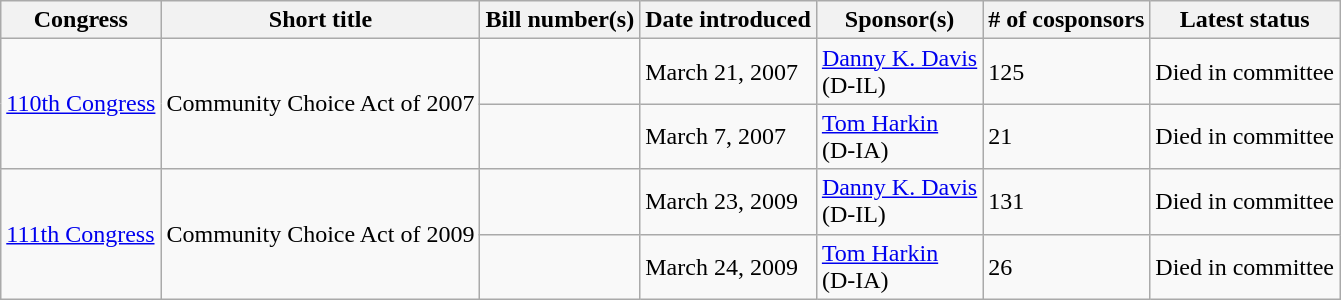<table class="wikitable">
<tr>
<th>Congress</th>
<th>Short title</th>
<th>Bill number(s)</th>
<th>Date introduced</th>
<th>Sponsor(s)</th>
<th># of cosponsors</th>
<th>Latest status</th>
</tr>
<tr>
<td rowspan=2><a href='#'>110th Congress</a></td>
<td rowspan=2>Community Choice Act of 2007</td>
<td></td>
<td>March 21, 2007</td>
<td><a href='#'>Danny K. Davis</a><br>(D-IL)</td>
<td>125</td>
<td>Died in committee</td>
</tr>
<tr>
<td></td>
<td>March 7, 2007</td>
<td><a href='#'>Tom Harkin</a><br>(D-IA)</td>
<td>21</td>
<td>Died in committee</td>
</tr>
<tr>
<td rowspan=2><a href='#'>111th Congress</a></td>
<td rowspan=2>Community Choice Act of 2009</td>
<td></td>
<td>March 23, 2009</td>
<td><a href='#'>Danny K. Davis</a><br>(D-IL)</td>
<td>131</td>
<td>Died in committee</td>
</tr>
<tr>
<td></td>
<td>March 24, 2009</td>
<td><a href='#'>Tom Harkin</a><br>(D-IA)</td>
<td>26</td>
<td>Died in committee</td>
</tr>
</table>
